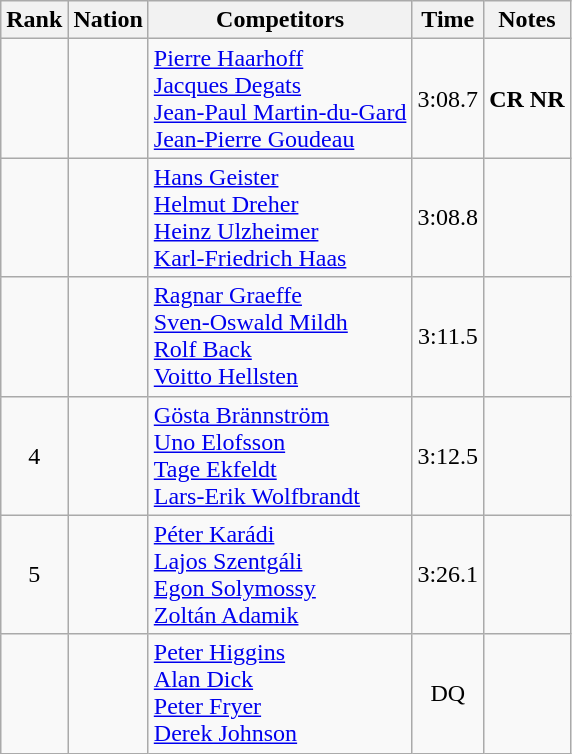<table class="wikitable sortable" style="text-align:center">
<tr>
<th>Rank</th>
<th>Nation</th>
<th>Competitors</th>
<th>Time</th>
<th>Notes</th>
</tr>
<tr>
<td></td>
<td align=left></td>
<td align=left><a href='#'>Pierre Haarhoff</a><br><a href='#'>Jacques Degats</a><br><a href='#'>Jean-Paul Martin-du-Gard</a><br><a href='#'>Jean-Pierre Goudeau</a></td>
<td>3:08.7</td>
<td><strong>CR NR</strong></td>
</tr>
<tr>
<td></td>
<td align=left></td>
<td align=left><a href='#'>Hans Geister</a><br><a href='#'>Helmut Dreher</a><br><a href='#'>Heinz Ulzheimer</a><br><a href='#'>Karl-Friedrich Haas</a></td>
<td>3:08.8</td>
<td></td>
</tr>
<tr>
<td></td>
<td align=left></td>
<td align=left><a href='#'>Ragnar Graeffe</a><br><a href='#'>Sven-Oswald Mildh</a><br><a href='#'>Rolf Back</a><br><a href='#'>Voitto Hellsten</a></td>
<td>3:11.5</td>
<td></td>
</tr>
<tr>
<td>4</td>
<td align=left></td>
<td align=left><a href='#'>Gösta Brännström</a><br><a href='#'>Uno Elofsson</a><br><a href='#'>Tage Ekfeldt</a><br><a href='#'>Lars-Erik Wolfbrandt</a></td>
<td>3:12.5</td>
<td></td>
</tr>
<tr>
<td>5</td>
<td align=left></td>
<td align=left><a href='#'>Péter Karádi</a><br><a href='#'>Lajos Szentgáli</a><br><a href='#'>Egon Solymossy</a><br><a href='#'>Zoltán Adamik</a></td>
<td>3:26.1</td>
<td></td>
</tr>
<tr>
<td></td>
<td align=left></td>
<td align=left><a href='#'>Peter Higgins</a><br><a href='#'>Alan Dick</a><br><a href='#'>Peter Fryer</a><br><a href='#'>Derek Johnson</a></td>
<td>DQ</td>
<td></td>
</tr>
</table>
